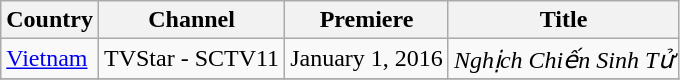<table class=wikitable>
<tr>
<th>Country</th>
<th>Channel</th>
<th>Premiere</th>
<th>Title</th>
</tr>
<tr>
<td><a href='#'>Vietnam</a></td>
<td>TVStar - SCTV11</td>
<td>January 1, 2016</td>
<td><em>Nghịch Chiến Sinh Tử</em></td>
</tr>
<tr>
</tr>
</table>
